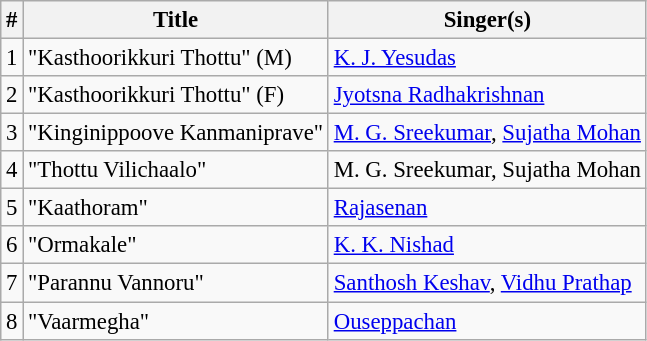<table class="wikitable" style="font-size:95%;">
<tr>
<th>#</th>
<th>Title</th>
<th>Singer(s)</th>
</tr>
<tr>
<td>1</td>
<td>"Kasthoorikkuri Thottu" (M)</td>
<td><a href='#'>K. J. Yesudas</a></td>
</tr>
<tr>
<td>2</td>
<td>"Kasthoorikkuri Thottu" (F)</td>
<td><a href='#'>Jyotsna Radhakrishnan</a></td>
</tr>
<tr>
<td>3</td>
<td>"Kinginippoove Kanmaniprave"</td>
<td><a href='#'>M. G. Sreekumar</a>, <a href='#'>Sujatha Mohan</a></td>
</tr>
<tr>
<td>4</td>
<td>"Thottu Vilichaalo"</td>
<td>M. G. Sreekumar, Sujatha Mohan</td>
</tr>
<tr>
<td>5</td>
<td>"Kaathoram"</td>
<td><a href='#'>Rajasenan</a></td>
</tr>
<tr>
<td>6</td>
<td>"Ormakale"</td>
<td><a href='#'>K. K. Nishad</a></td>
</tr>
<tr>
<td>7</td>
<td>"Parannu Vannoru"</td>
<td><a href='#'>Santhosh Keshav</a>, <a href='#'>Vidhu Prathap</a></td>
</tr>
<tr>
<td>8</td>
<td>"Vaarmegha"</td>
<td><a href='#'>Ouseppachan</a></td>
</tr>
</table>
